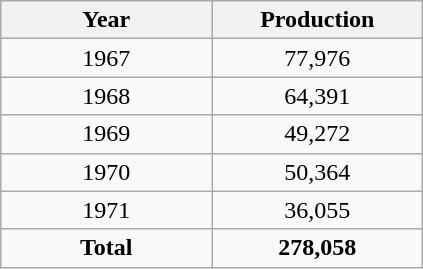<table class="wikitable">
<tr style="text-align:center;">
<th style="width:100pt; "><strong>Year</strong></th>
<th style="width:100pt; text-align:center;"><strong>Production</strong></th>
</tr>
<tr style="text-align:center;">
<td>1967</td>
<td style="text-align:center;">77,976</td>
</tr>
<tr style="text-align:center;">
<td>1968</td>
<td style="text-align:center;">64,391</td>
</tr>
<tr style="text-align:center;">
<td>1969</td>
<td style="text-align:center;">49,272</td>
</tr>
<tr style="text-align:center;">
<td>1970</td>
<td style="text-align:center;">50,364</td>
</tr>
<tr style="text-align:center;">
<td>1971</td>
<td style="text-align:center;">36,055</td>
</tr>
<tr style="text-align:center;">
<td><strong>Total</strong></td>
<td style="text-align:center;"><strong>278,058</strong></td>
</tr>
</table>
